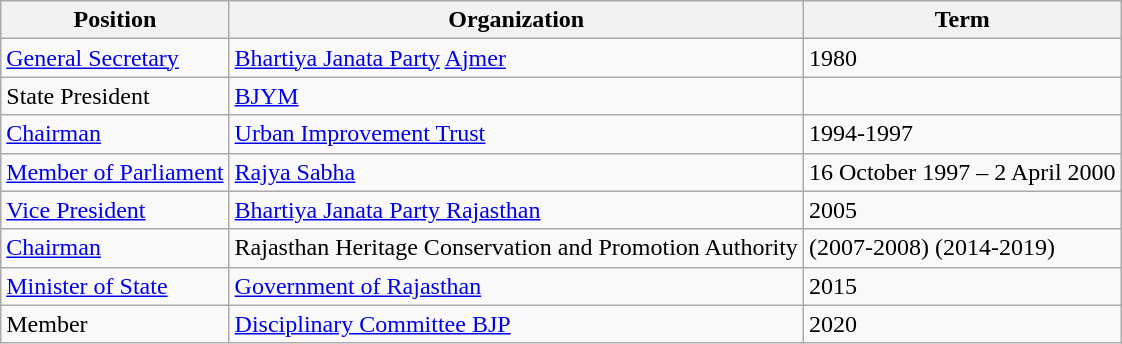<table class="wikitable">
<tr>
<th>Position</th>
<th>Organization</th>
<th>Term</th>
</tr>
<tr>
<td><a href='#'>General Secretary</a></td>
<td><a href='#'>Bhartiya Janata Party</a> <a href='#'>Ajmer</a></td>
<td>1980</td>
</tr>
<tr>
<td>State President</td>
<td><a href='#'>BJYM</a></td>
<td></td>
</tr>
<tr>
<td><a href='#'>Chairman</a></td>
<td><a href='#'>Urban Improvement Trust</a></td>
<td>1994-1997</td>
</tr>
<tr>
<td><a href='#'>Member of Parliament</a></td>
<td><a href='#'>Rajya Sabha</a></td>
<td>16 October 1997 – 2 April 2000</td>
</tr>
<tr>
<td><a href='#'>Vice President</a></td>
<td><a href='#'>Bhartiya Janata Party Rajasthan</a></td>
<td>2005</td>
</tr>
<tr>
<td><a href='#'>Chairman</a></td>
<td>Rajasthan Heritage Conservation and Promotion Authority</td>
<td>(2007-2008) (2014-2019)</td>
</tr>
<tr>
<td><a href='#'>Minister of State</a></td>
<td><a href='#'>Government of Rajasthan</a></td>
<td>2015</td>
</tr>
<tr>
<td>Member</td>
<td><a href='#'>Disciplinary Committee BJP</a></td>
<td>2020</td>
</tr>
</table>
